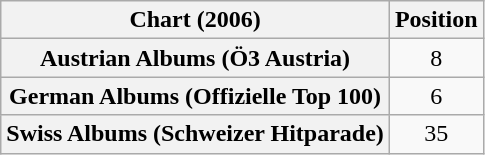<table class="wikitable sortable plainrowheaders" style="text-align:center">
<tr>
<th scope="col">Chart (2006)</th>
<th scope="col">Position</th>
</tr>
<tr>
<th scope="row">Austrian Albums (Ö3 Austria)</th>
<td>8</td>
</tr>
<tr>
<th scope="row">German Albums (Offizielle Top 100)</th>
<td>6</td>
</tr>
<tr>
<th scope="row">Swiss Albums (Schweizer Hitparade)</th>
<td>35</td>
</tr>
</table>
